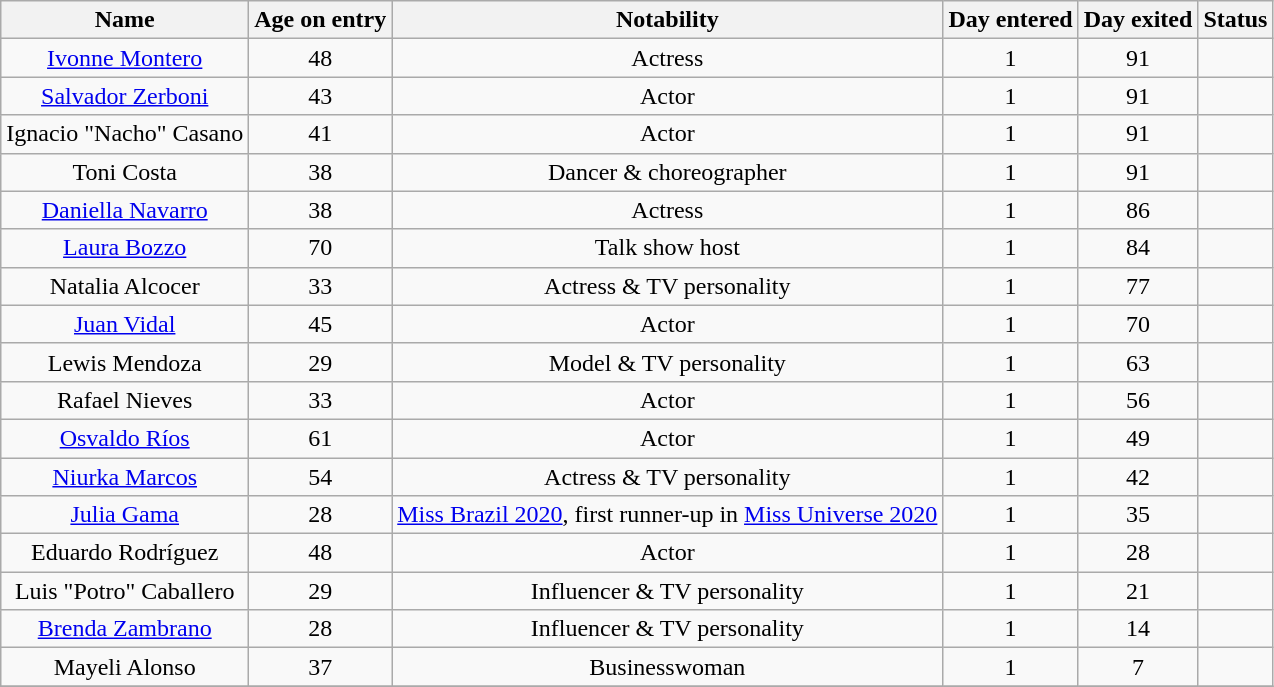<table class="wikitable sortable" style="text-align:center;">
<tr>
<th>Name</th>
<th>Age on entry</th>
<th>Notability</th>
<th>Day entered</th>
<th>Day exited</th>
<th>Status</th>
</tr>
<tr>
<td><a href='#'>Ivonne Montero</a></td>
<td>48</td>
<td>Actress</td>
<td>1</td>
<td>91</td>
<td></td>
</tr>
<tr>
<td><a href='#'>Salvador Zerboni</a></td>
<td>43</td>
<td>Actor</td>
<td>1</td>
<td>91</td>
<td></td>
</tr>
<tr>
<td>Ignacio "Nacho" Casano</td>
<td>41</td>
<td>Actor</td>
<td>1</td>
<td>91</td>
<td></td>
</tr>
<tr>
<td>Toni Costa</td>
<td>38</td>
<td>Dancer & choreographer</td>
<td>1</td>
<td>91</td>
<td></td>
</tr>
<tr>
<td><a href='#'>Daniella Navarro</a></td>
<td>38</td>
<td>Actress</td>
<td>1</td>
<td>86</td>
<td></td>
</tr>
<tr>
<td><a href='#'>Laura Bozzo</a></td>
<td>70</td>
<td>Talk show host</td>
<td>1</td>
<td>84</td>
<td></td>
</tr>
<tr>
<td>Natalia Alcocer</td>
<td>33</td>
<td>Actress & TV personality</td>
<td>1</td>
<td>77</td>
<td></td>
</tr>
<tr>
<td><a href='#'>Juan Vidal</a></td>
<td>45</td>
<td>Actor</td>
<td>1</td>
<td>70</td>
<td></td>
</tr>
<tr>
<td>Lewis Mendoza</td>
<td>29</td>
<td>Model & TV personality</td>
<td>1</td>
<td>63</td>
<td></td>
</tr>
<tr>
<td>Rafael Nieves</td>
<td>33</td>
<td>Actor</td>
<td>1</td>
<td>56</td>
<td></td>
</tr>
<tr>
<td><a href='#'>Osvaldo Ríos</a></td>
<td>61</td>
<td>Actor</td>
<td>1</td>
<td>49</td>
<td></td>
</tr>
<tr>
<td><a href='#'>Niurka Marcos</a></td>
<td>54</td>
<td>Actress & TV personality</td>
<td>1</td>
<td>42</td>
<td></td>
</tr>
<tr>
<td><a href='#'>Julia Gama</a></td>
<td>28</td>
<td><a href='#'>Miss Brazil 2020</a>, first runner-up in <a href='#'>Miss Universe 2020</a></td>
<td>1</td>
<td>35</td>
<td></td>
</tr>
<tr>
<td>Eduardo Rodríguez</td>
<td>48</td>
<td>Actor</td>
<td>1</td>
<td>28</td>
<td></td>
</tr>
<tr>
<td>Luis "Potro" Caballero</td>
<td>29</td>
<td>Influencer & TV personality</td>
<td>1</td>
<td>21</td>
<td></td>
</tr>
<tr>
<td><a href='#'>Brenda Zambrano</a></td>
<td>28</td>
<td>Influencer & TV personality</td>
<td>1</td>
<td>14</td>
<td></td>
</tr>
<tr>
<td>Mayeli Alonso</td>
<td>37</td>
<td>Businesswoman</td>
<td>1</td>
<td>7</td>
<td></td>
</tr>
<tr>
</tr>
</table>
